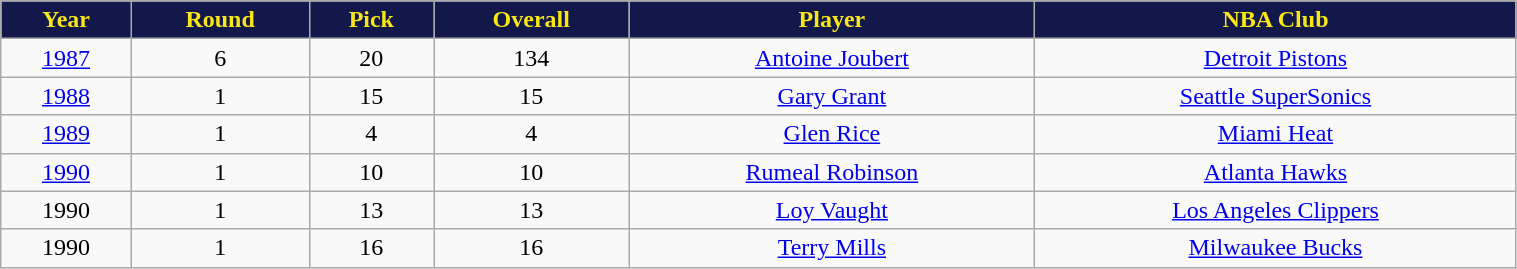<table class="wikitable" width="80%">
<tr align="center"  style="background:#121849;color:#F8E616;">
<td><strong>Year</strong></td>
<td><strong>Round</strong></td>
<td><strong>Pick</strong></td>
<td><strong>Overall</strong></td>
<td><strong>Player</strong></td>
<td><strong>NBA Club</strong></td>
</tr>
<tr align="center" bgcolor="">
<td><a href='#'>1987</a></td>
<td>6</td>
<td>20</td>
<td>134</td>
<td><a href='#'>Antoine Joubert</a></td>
<td><a href='#'>Detroit Pistons</a></td>
</tr>
<tr align="center" bgcolor="">
<td><a href='#'>1988</a></td>
<td>1</td>
<td>15</td>
<td>15</td>
<td><a href='#'>Gary Grant</a></td>
<td><a href='#'>Seattle SuperSonics</a></td>
</tr>
<tr align="center" bgcolor="">
<td><a href='#'>1989</a></td>
<td>1</td>
<td>4</td>
<td>4</td>
<td><a href='#'>Glen Rice</a></td>
<td><a href='#'>Miami Heat</a></td>
</tr>
<tr align="center" bgcolor="">
<td><a href='#'>1990</a></td>
<td>1</td>
<td>10</td>
<td>10</td>
<td><a href='#'>Rumeal Robinson</a></td>
<td><a href='#'>Atlanta Hawks</a></td>
</tr>
<tr align="center" bgcolor="">
<td>1990</td>
<td>1</td>
<td>13</td>
<td>13</td>
<td><a href='#'>Loy Vaught</a></td>
<td><a href='#'>Los Angeles Clippers</a></td>
</tr>
<tr align="center" bgcolor="">
<td>1990</td>
<td>1</td>
<td>16</td>
<td>16</td>
<td><a href='#'>Terry Mills</a></td>
<td><a href='#'>Milwaukee Bucks</a></td>
</tr>
</table>
